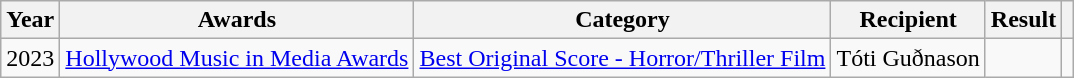<table class="wikitable sortable plainrowheaders">
<tr>
<th>Year</th>
<th>Awards</th>
<th>Category</th>
<th>Recipient</th>
<th>Result</th>
<th scope="col" class="unsortable"></th>
</tr>
<tr>
<td>2023</td>
<td><a href='#'>Hollywood Music in Media Awards</a></td>
<td><a href='#'>Best Original Score - Horror/Thriller Film</a></td>
<td>Tóti Guðnason</td>
<td></td>
<td></td>
</tr>
</table>
